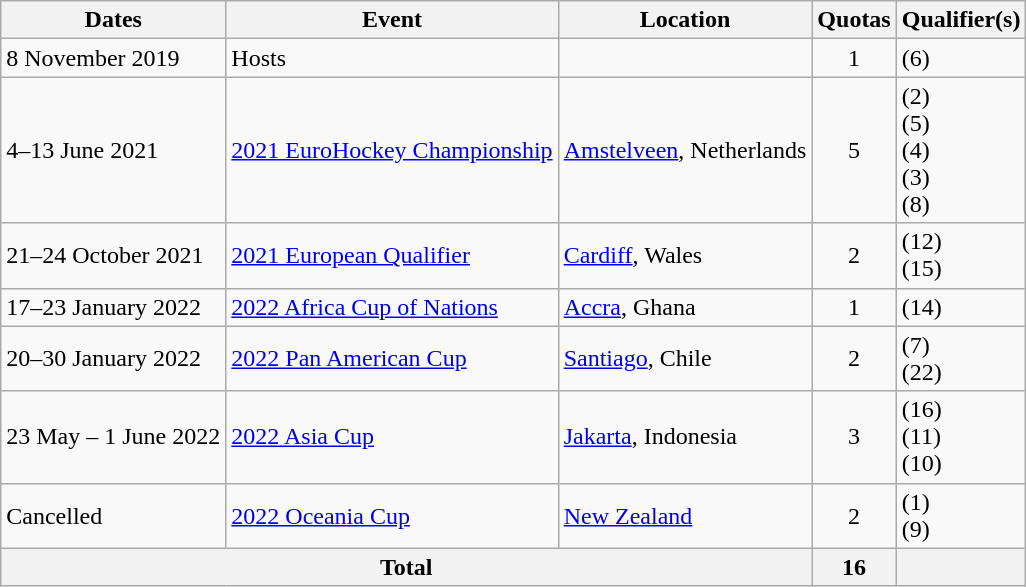<table class="wikitable">
<tr>
<th>Dates</th>
<th>Event</th>
<th>Location</th>
<th>Quotas</th>
<th>Qualifier(s)</th>
</tr>
<tr>
<td>8 November 2019</td>
<td>Hosts</td>
<td></td>
<td align="center">1</td>
<td> (6)</td>
</tr>
<tr>
<td>4–13 June 2021</td>
<td><a href='#'>2021 EuroHockey Championship</a></td>
<td><a href='#'>Amstelveen</a>, Netherlands</td>
<td align="center">5</td>
<td> (2)<br> (5)<br> (4)<br> (3)<br> (8)</td>
</tr>
<tr>
<td>21–24 October 2021</td>
<td><a href='#'>2021 European Qualifier</a></td>
<td><a href='#'>Cardiff</a>, Wales</td>
<td align="center">2</td>
<td> (12)<br> (15)</td>
</tr>
<tr>
<td>17–23 January 2022</td>
<td><a href='#'>2022 Africa Cup of Nations</a></td>
<td><a href='#'>Accra</a>, Ghana</td>
<td align="center">1</td>
<td> (14)</td>
</tr>
<tr>
<td>20–30 January 2022</td>
<td><a href='#'>2022 Pan American Cup</a></td>
<td><a href='#'>Santiago</a>, Chile</td>
<td align="center">2</td>
<td> (7)<br> (22)</td>
</tr>
<tr>
<td>23 May – 1 June 2022</td>
<td><a href='#'>2022 Asia Cup</a></td>
<td><a href='#'>Jakarta</a>, Indonesia</td>
<td align="center">3</td>
<td> (16)<br> (11)<br> (10)</td>
</tr>
<tr>
<td>Cancelled</td>
<td><a href='#'>2022 Oceania Cup</a></td>
<td><a href='#'>New Zealand</a></td>
<td align="center">2</td>
<td> (1)<br> (9)</td>
</tr>
<tr>
<th colspan="3">Total</th>
<th>16</th>
<th></th>
</tr>
</table>
